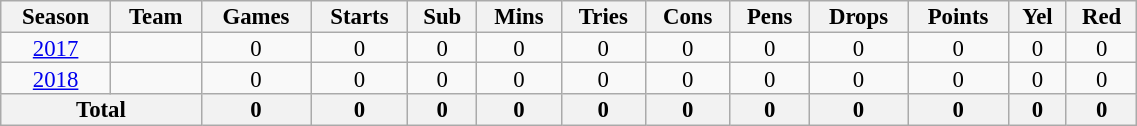<table class="wikitable" style="text-align:center; line-height:90%; font-size:95%; width:60%;">
<tr>
<th>Season</th>
<th>Team</th>
<th>Games</th>
<th>Starts</th>
<th>Sub</th>
<th>Mins</th>
<th>Tries</th>
<th>Cons</th>
<th>Pens</th>
<th>Drops</th>
<th>Points</th>
<th>Yel</th>
<th>Red</th>
</tr>
<tr>
<td><a href='#'>2017</a></td>
<td></td>
<td>0</td>
<td>0</td>
<td>0</td>
<td>0</td>
<td>0</td>
<td>0</td>
<td>0</td>
<td>0</td>
<td>0</td>
<td>0</td>
<td>0</td>
</tr>
<tr>
<td><a href='#'>2018</a></td>
<td></td>
<td>0</td>
<td>0</td>
<td>0</td>
<td>0</td>
<td>0</td>
<td>0</td>
<td>0</td>
<td>0</td>
<td>0</td>
<td>0</td>
<td>0</td>
</tr>
<tr>
<th colspan="2">Total</th>
<th>0</th>
<th>0</th>
<th>0</th>
<th>0</th>
<th>0</th>
<th>0</th>
<th>0</th>
<th>0</th>
<th>0</th>
<th>0</th>
<th>0</th>
</tr>
</table>
